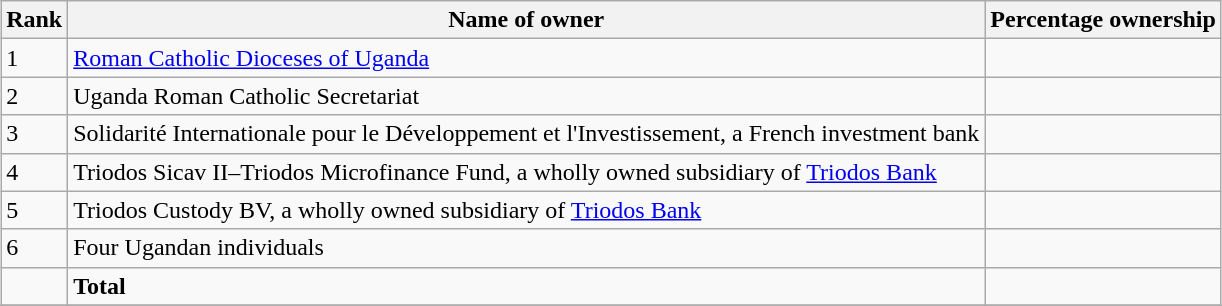<table class="wikitable sortable" style="margin: 0.5em auto">
<tr>
<th>Rank</th>
<th>Name of owner</th>
<th>Percentage ownership</th>
</tr>
<tr>
<td>1</td>
<td><a href='#'>Roman Catholic Dioceses of Uganda</a></td>
<td></td>
</tr>
<tr>
<td>2</td>
<td>Uganda Roman Catholic Secretariat</td>
<td></td>
</tr>
<tr>
<td>3</td>
<td>Solidarité Internationale pour le Développement et l'Investissement, a French investment bank</td>
<td></td>
</tr>
<tr>
<td>4</td>
<td>Triodos Sicav II–Triodos Microfinance Fund, a wholly owned subsidiary of <a href='#'>Triodos Bank</a></td>
<td></td>
</tr>
<tr>
<td>5</td>
<td>Triodos Custody BV, a wholly owned subsidiary of <a href='#'>Triodos Bank</a></td>
<td></td>
</tr>
<tr>
<td>6</td>
<td>Four Ugandan individuals</td>
<td></td>
</tr>
<tr>
<td></td>
<td><strong>Total</strong></td>
<td></td>
</tr>
<tr>
</tr>
</table>
